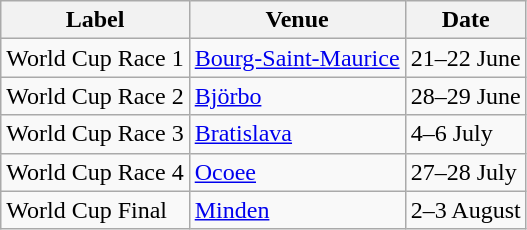<table class="wikitable">
<tr>
<th>Label</th>
<th>Venue</th>
<th>Date</th>
</tr>
<tr align=left>
<td>World Cup Race 1</td>
<td align=left> <a href='#'>Bourg-Saint-Maurice</a></td>
<td align=left>21–22 June</td>
</tr>
<tr align=left>
<td>World Cup Race 2</td>
<td align=left> <a href='#'>Björbo</a></td>
<td align=left>28–29 June</td>
</tr>
<tr align=left>
<td>World Cup Race 3</td>
<td align=left> <a href='#'>Bratislava</a></td>
<td align=left>4–6 July</td>
</tr>
<tr align=left>
<td>World Cup Race 4</td>
<td align=left> <a href='#'>Ocoee</a></td>
<td align=left>27–28 July</td>
</tr>
<tr align=left>
<td>World Cup Final</td>
<td align=left> <a href='#'>Minden</a></td>
<td align=left>2–3 August</td>
</tr>
</table>
